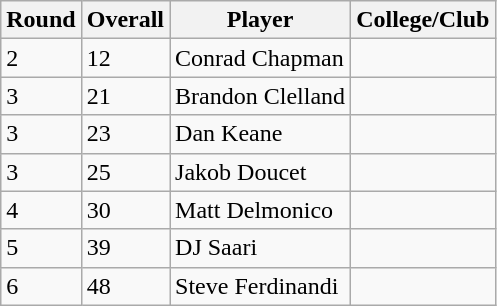<table class="wikitable">
<tr>
<th>Round</th>
<th>Overall</th>
<th>Player</th>
<th>College/Club</th>
</tr>
<tr>
<td>2</td>
<td>12</td>
<td>Conrad Chapman</td>
<td></td>
</tr>
<tr>
<td>3</td>
<td>21</td>
<td>Brandon Clelland</td>
<td></td>
</tr>
<tr>
<td>3</td>
<td>23</td>
<td>Dan Keane</td>
<td></td>
</tr>
<tr>
<td>3</td>
<td>25</td>
<td>Jakob Doucet</td>
<td></td>
</tr>
<tr>
<td>4</td>
<td>30</td>
<td>Matt Delmonico</td>
<td></td>
</tr>
<tr>
<td>5</td>
<td>39</td>
<td>DJ Saari</td>
<td></td>
</tr>
<tr>
<td>6</td>
<td>48</td>
<td>Steve Ferdinandi</td>
<td></td>
</tr>
</table>
